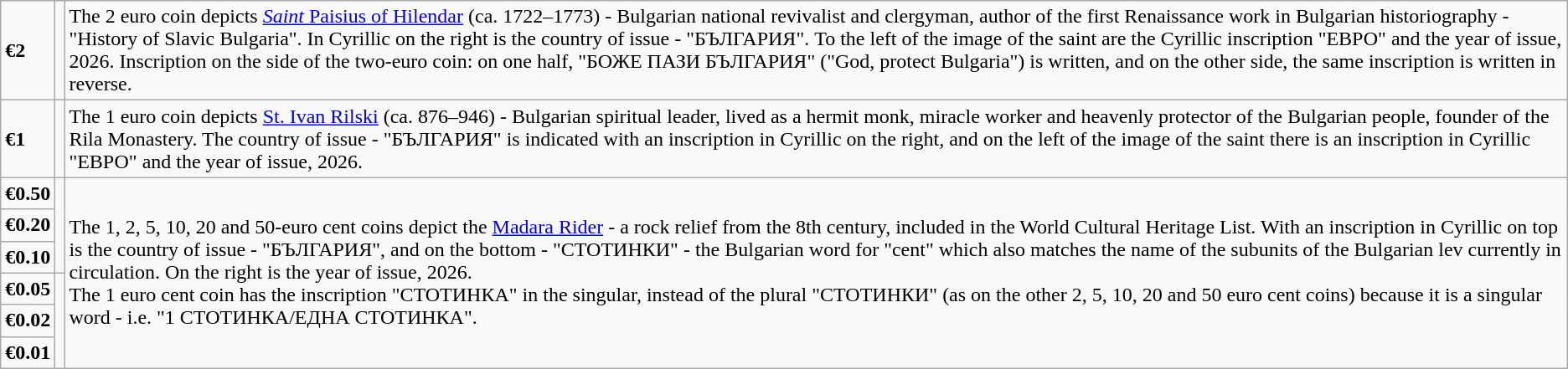<table class="wikitable">
<tr>
<td><strong>€2</strong></td>
<td></td>
<td>The 2 euro coin depicts <a href='#'><em>Saint</em> Paisius of Hilendar</a> (ca. 1722–1773) - Bulgarian national revivalist and clergyman, author of the first Renaissance work in Bulgarian historiography - "History of Slavic Bulgaria". In Cyrillic on the right is the country of issue - "БЪЛГАРИЯ". To the left of the image of the saint are the Cyrillic inscription "ЕВРО" and the year of issue, 2026. Inscription on the side of the two-euro coin: on one half, "БОЖЕ ПАЗИ БЪЛГАРИЯ" ("God, protect Bulgaria") is written, and on the other side, the same inscription is written in reverse.</td>
</tr>
<tr>
<td><strong>€1</strong></td>
<td></td>
<td>The 1 euro coin depicts <a href='#'>St. Ivan Rilski</a> (ca. 876–946) - Bulgarian spiritual leader, lived as a hermit monk, miracle worker and heavenly protector of the Bulgarian people, founder of the Rila Monastery. The country of issue - "БЪЛГАРИЯ" is indicated with an inscription in Cyrillic on the right, and on the left of the image of the saint there is an inscription in Cyrillic "ЕВРО" and the year of issue, 2026.</td>
</tr>
<tr>
<td><strong>€0.50</strong></td>
<td rowspan="3"></td>
<td rowspan="6">The 1, 2, 5, 10, 20 and 50-euro cent coins depict the <a href='#'>Madara Rider</a> - a rock relief from the 8th century, included in the World Cultural Heritage List. With an inscription in Cyrillic on top is the country of issue - "БЪЛГАРИЯ", and on the bottom - "СТОТИНКИ" - the Bulgarian word for "cent" which also matches the name of the subunits of the Bulgarian lev currently in circulation. On the right is the year of issue, 2026.<br>The 1 euro cent coin has the inscription "СТОТИНКА" in the singular, instead of the plural "СТОТИНКИ" (as on the other 2, 5, 10, 20 and 50 euro cent coins) because it is a singular word - i.e. "1 СТОТИНКА/ЕДНА СТОТИНКА".</td>
</tr>
<tr>
<td><strong>€0.20</strong></td>
</tr>
<tr>
<td><strong>€0.10</strong></td>
</tr>
<tr>
<td><strong>€0.05</strong></td>
<td rowspan="3"><br></td>
</tr>
<tr>
<td><strong>€0.02</strong></td>
</tr>
<tr>
<td><strong>€0.01</strong></td>
</tr>
</table>
